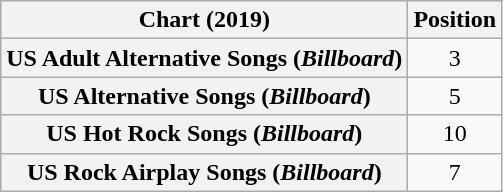<table class="wikitable sortable plainrowheaders" style="text-align:center">
<tr>
<th scope="col">Chart (2019)</th>
<th scope="col">Position</th>
</tr>
<tr>
<th scope="row">US Adult Alternative Songs (<em>Billboard</em>)</th>
<td>3</td>
</tr>
<tr>
<th scope="row">US Alternative Songs (<em>Billboard</em>)</th>
<td>5</td>
</tr>
<tr>
<th scope="row">US Hot Rock Songs (<em>Billboard</em>)</th>
<td>10</td>
</tr>
<tr>
<th scope="row">US Rock Airplay Songs (<em>Billboard</em>)</th>
<td>7</td>
</tr>
</table>
